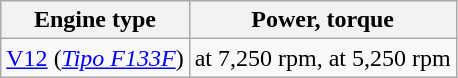<table class=wikitable>
<tr>
<th>Engine type</th>
<th>Power, torque</th>
</tr>
<tr>
<td> <a href='#'>V12</a> (<em><a href='#'>Tipo F133F</a></em>)</td>
<td> at 7,250 rpm,  at 5,250 rpm</td>
</tr>
</table>
